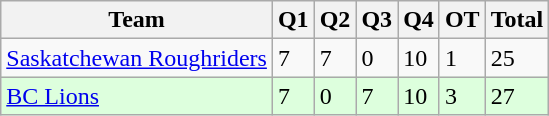<table class="wikitable">
<tr>
<th>Team</th>
<th>Q1</th>
<th>Q2</th>
<th>Q3</th>
<th>Q4</th>
<th>OT</th>
<th>Total</th>
</tr>
<tr>
<td><a href='#'>Saskatchewan Roughriders</a></td>
<td>7</td>
<td>7</td>
<td>0</td>
<td>10</td>
<td>1</td>
<td>25</td>
</tr>
<tr style="background-color:#DDFFDD">
<td><a href='#'>BC Lions</a></td>
<td>7</td>
<td>0</td>
<td>7</td>
<td>10</td>
<td>3</td>
<td>27</td>
</tr>
</table>
